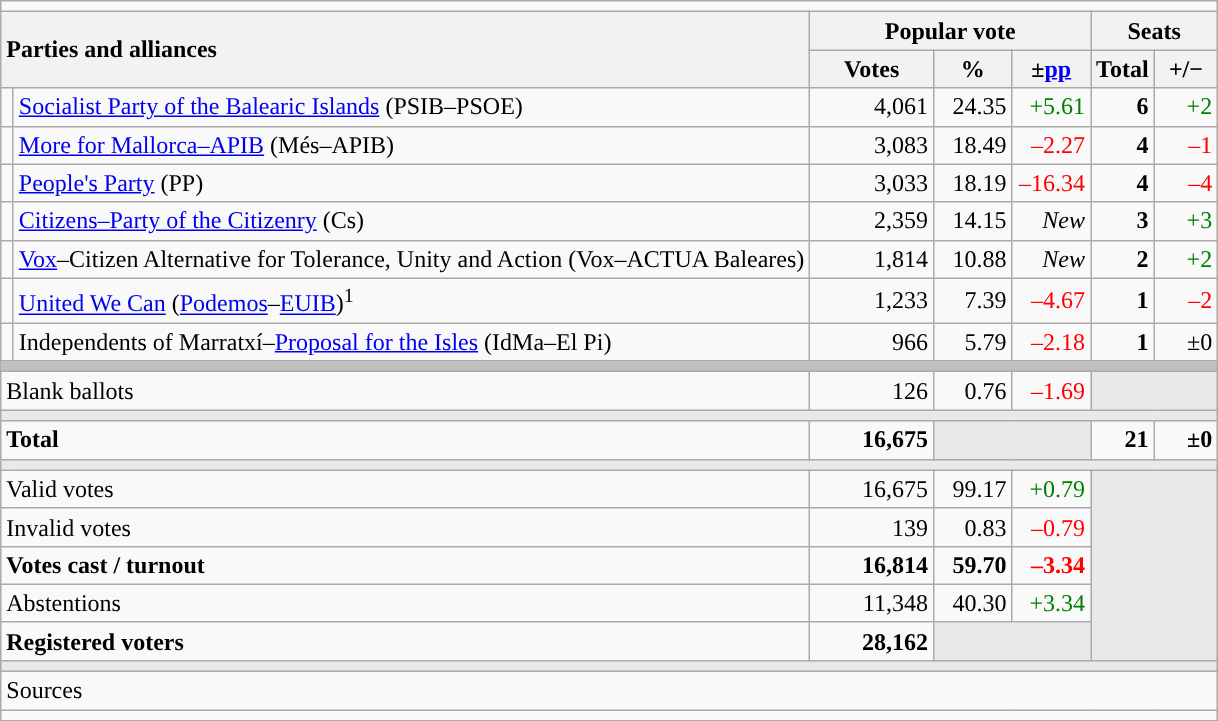<table class="wikitable" style="text-align:right;">
<tr>
<td colspan="7"></td>
</tr>
<tr>
<th style="text-align:left;" rowspan="2" colspan="2" width="525">Parties and alliances</th>
<th colspan="3">Popular vote</th>
<th colspan="2">Seats</th>
</tr>
<tr>
<th width="75">Votes</th>
<th width="45">%</th>
<th width="45">±<a href='#'>pp</a></th>
<th width="35">Total</th>
<th width="35">+/−</th>
</tr>
<tr>
<td width="1" style="color:inherit;background:"></td>
<td align="left"><a href='#'>Socialist Party of the Balearic Islands</a> (PSIB–PSOE)</td>
<td>4,061</td>
<td>24.35</td>
<td style="color:green;">+5.61</td>
<td><strong>6</strong></td>
<td style="color:green;">+2</td>
</tr>
<tr>
<td style="color:inherit;background:"></td>
<td align="left"><a href='#'>More for Mallorca–APIB</a> (Més–APIB)</td>
<td>3,083</td>
<td>18.49</td>
<td style="color:red;">–2.27</td>
<td><strong>4</strong></td>
<td style="color:red;">–1</td>
</tr>
<tr>
<td style="color:inherit;background:"></td>
<td align="left"><a href='#'>People's Party</a> (PP)</td>
<td>3,033</td>
<td>18.19</td>
<td style="color:red;">–16.34</td>
<td><strong>4</strong></td>
<td style="color:red;">–4</td>
</tr>
<tr>
<td style="color:inherit;background:"></td>
<td align="left"><a href='#'>Citizens–Party of the Citizenry</a> (Cs)</td>
<td>2,359</td>
<td>14.15</td>
<td><em>New</em></td>
<td><strong>3</strong></td>
<td style="color:green;">+3</td>
</tr>
<tr>
<td style="color:inherit;background:"></td>
<td align="left"><a href='#'>Vox</a>–Citizen Alternative for Tolerance, Unity and Action (Vox–ACTUA Baleares)</td>
<td>1,814</td>
<td>10.88</td>
<td><em>New</em></td>
<td><strong>2</strong></td>
<td style="color:green;">+2</td>
</tr>
<tr>
<td style="color:inherit;background:"></td>
<td align="left"><a href='#'>United We Can</a> (<a href='#'>Podemos</a>–<a href='#'>EUIB</a>)<sup>1</sup></td>
<td>1,233</td>
<td>7.39</td>
<td style="color:red;">–4.67</td>
<td><strong>1</strong></td>
<td style="color:red;">–2</td>
</tr>
<tr>
<td style="color:inherit;background:"></td>
<td align="left">Independents of Marratxí–<a href='#'>Proposal for the Isles</a> (IdMa–El Pi)</td>
<td>966</td>
<td>5.79</td>
<td style="color:red;">–2.18</td>
<td><strong>1</strong></td>
<td>±0</td>
</tr>
<tr>
<td colspan="7" bgcolor="#C0C0C0"></td>
</tr>
<tr>
<td align="left" colspan="2">Blank ballots</td>
<td>126</td>
<td>0.76</td>
<td style="color:red;">–1.69</td>
<td bgcolor="#E9E9E9" colspan="2"></td>
</tr>
<tr>
<td colspan="7" bgcolor="#E9E9E9"></td>
</tr>
<tr style="font-weight:bold;">
<td align="left" colspan="2">Total</td>
<td>16,675</td>
<td bgcolor="#E9E9E9" colspan="2"></td>
<td>21</td>
<td>±0</td>
</tr>
<tr>
<td colspan="7" bgcolor="#E9E9E9"></td>
</tr>
<tr>
<td align="left" colspan="2">Valid votes</td>
<td>16,675</td>
<td>99.17</td>
<td style="color:green;">+0.79</td>
<td bgcolor="#E9E9E9" colspan="2" rowspan="5"></td>
</tr>
<tr>
<td align="left" colspan="2">Invalid votes</td>
<td>139</td>
<td>0.83</td>
<td style="color:red;">–0.79</td>
</tr>
<tr style="font-weight:bold;">
<td align="left" colspan="2">Votes cast / turnout</td>
<td>16,814</td>
<td>59.70</td>
<td style="color:red;">–3.34</td>
</tr>
<tr>
<td align="left" colspan="2">Abstentions</td>
<td>11,348</td>
<td>40.30</td>
<td style="color:green;">+3.34</td>
</tr>
<tr style="font-weight:bold;">
<td align="left" colspan="2">Registered voters</td>
<td>28,162</td>
<td bgcolor="#E9E9E9" colspan="2"></td>
</tr>
<tr>
<td colspan="7" bgcolor="#E9E9E9"></td>
</tr>
<tr>
<td align="left" colspan="7">Sources</td>
</tr>
<tr>
<td colspan="7" style="text-align:left; max-width:790px;"></td>
</tr>
</table>
